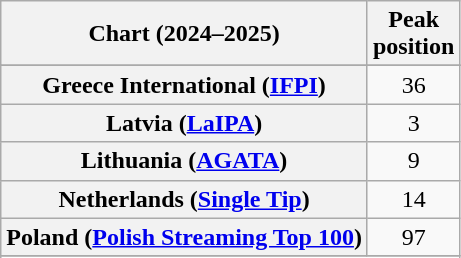<table class="wikitable sortable plainrowheaders" style="text-align:center">
<tr>
<th scope="col">Chart (2024–2025)</th>
<th scope="col">Peak<br>position</th>
</tr>
<tr>
</tr>
<tr>
</tr>
<tr>
</tr>
<tr>
</tr>
<tr>
<th scope="row">Greece International (<a href='#'>IFPI</a>)</th>
<td>36</td>
</tr>
<tr>
<th scope="row">Latvia (<a href='#'>LaIPA</a>)</th>
<td>3</td>
</tr>
<tr>
<th scope="row">Lithuania (<a href='#'>AGATA</a>)</th>
<td>9</td>
</tr>
<tr>
<th scope="row">Netherlands (<a href='#'>Single Tip</a>)</th>
<td>14</td>
</tr>
<tr>
<th scope="row">Poland (<a href='#'>Polish Streaming Top 100</a>)</th>
<td>97</td>
</tr>
<tr>
</tr>
<tr>
</tr>
<tr>
</tr>
<tr>
</tr>
</table>
